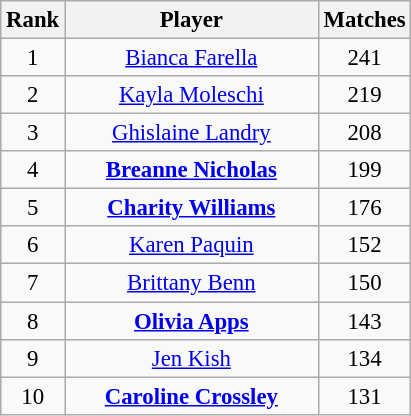<table class="wikitable" style="font-size:95%; text-align:center;">
<tr>
<th style="width:25px;">Rank</th>
<th style="width:162px;">Player</th>
<th style="width:35px;">Matches</th>
</tr>
<tr>
<td>1</td>
<td><a href='#'>Bianca Farella</a></td>
<td>241</td>
</tr>
<tr>
<td>2</td>
<td><a href='#'>Kayla Moleschi</a></td>
<td>219</td>
</tr>
<tr>
<td>3</td>
<td><a href='#'>Ghislaine Landry</a></td>
<td>208</td>
</tr>
<tr>
<td>4</td>
<td><strong><a href='#'>Breanne Nicholas</a></strong></td>
<td>199</td>
</tr>
<tr>
<td>5</td>
<td><strong><a href='#'>Charity Williams</a></strong></td>
<td>176</td>
</tr>
<tr>
<td>6</td>
<td><a href='#'>Karen Paquin</a></td>
<td>152</td>
</tr>
<tr>
<td>7</td>
<td><a href='#'>Brittany Benn</a></td>
<td>150</td>
</tr>
<tr>
<td>8</td>
<td><strong><a href='#'>Olivia Apps</a></strong></td>
<td>143</td>
</tr>
<tr>
<td>9</td>
<td><a href='#'>Jen Kish</a></td>
<td>134</td>
</tr>
<tr>
<td>10</td>
<td><strong><a href='#'>Caroline Crossley</a></strong></td>
<td>131</td>
</tr>
</table>
